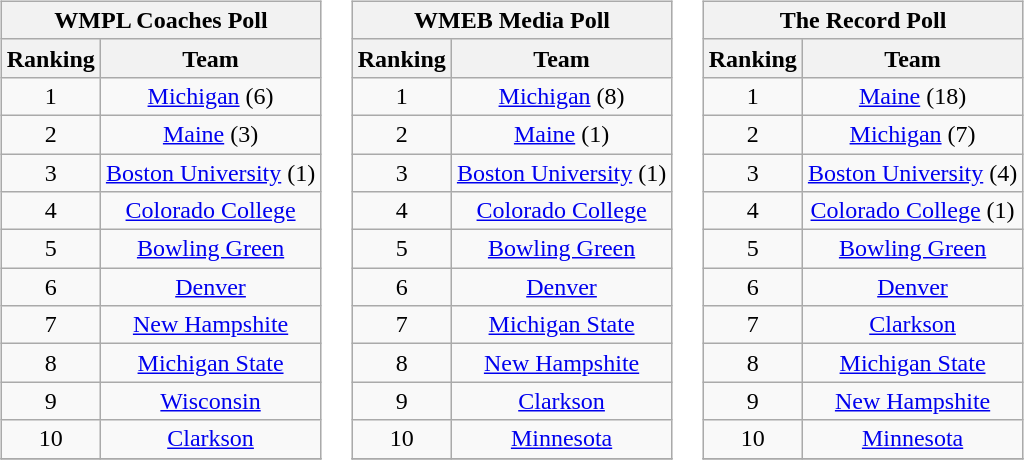<table>
<tr style="vertical-align:top;">
<td><br><table class="wikitable" style="text-align:center;">
<tr>
<th colspan=2><strong>WMPL Coaches Poll</strong></th>
</tr>
<tr>
<th>Ranking</th>
<th>Team</th>
</tr>
<tr>
<td>1</td>
<td><a href='#'>Michigan</a> (6)</td>
</tr>
<tr>
<td>2</td>
<td><a href='#'>Maine</a> (3)</td>
</tr>
<tr>
<td>3</td>
<td><a href='#'>Boston University</a> (1)</td>
</tr>
<tr>
<td>4</td>
<td><a href='#'>Colorado College</a></td>
</tr>
<tr>
<td>5</td>
<td><a href='#'>Bowling Green</a></td>
</tr>
<tr>
<td>6</td>
<td><a href='#'>Denver</a></td>
</tr>
<tr>
<td>7</td>
<td><a href='#'>New Hampshite</a></td>
</tr>
<tr>
<td>8</td>
<td><a href='#'>Michigan State</a></td>
</tr>
<tr>
<td>9</td>
<td><a href='#'>Wisconsin</a></td>
</tr>
<tr>
<td>10</td>
<td><a href='#'>Clarkson</a></td>
</tr>
<tr>
</tr>
</table>
</td>
<td><br><table class="wikitable" style="text-align:center;">
<tr>
<th colspan=2><strong>WMEB Media Poll</strong></th>
</tr>
<tr>
<th>Ranking</th>
<th>Team</th>
</tr>
<tr>
<td>1</td>
<td><a href='#'>Michigan</a> (8)</td>
</tr>
<tr>
<td>2</td>
<td><a href='#'>Maine</a> (1)</td>
</tr>
<tr>
<td>3</td>
<td><a href='#'>Boston University</a> (1)</td>
</tr>
<tr>
<td>4</td>
<td><a href='#'>Colorado College</a></td>
</tr>
<tr>
<td>5</td>
<td><a href='#'>Bowling Green</a></td>
</tr>
<tr>
<td>6</td>
<td><a href='#'>Denver</a></td>
</tr>
<tr>
<td>7</td>
<td><a href='#'>Michigan State</a></td>
</tr>
<tr>
<td>8</td>
<td><a href='#'>New Hampshite</a></td>
</tr>
<tr>
<td>9</td>
<td><a href='#'>Clarkson</a></td>
</tr>
<tr>
<td>10</td>
<td><a href='#'>Minnesota</a></td>
</tr>
<tr>
</tr>
</table>
</td>
<td><br><table class="wikitable" style="text-align:center;">
<tr>
<th colspan=2><strong>The Record Poll</strong></th>
</tr>
<tr>
<th>Ranking</th>
<th>Team</th>
</tr>
<tr>
<td>1</td>
<td><a href='#'>Maine</a> (18)</td>
</tr>
<tr>
<td>2</td>
<td><a href='#'>Michigan</a> (7)</td>
</tr>
<tr>
<td>3</td>
<td><a href='#'>Boston University</a> (4)</td>
</tr>
<tr>
<td>4</td>
<td><a href='#'>Colorado College</a> (1)</td>
</tr>
<tr>
<td>5</td>
<td><a href='#'>Bowling Green</a></td>
</tr>
<tr>
<td>6</td>
<td><a href='#'>Denver</a></td>
</tr>
<tr>
<td>7</td>
<td><a href='#'>Clarkson</a></td>
</tr>
<tr>
<td>8</td>
<td><a href='#'>Michigan State</a></td>
</tr>
<tr>
<td>9</td>
<td><a href='#'>New Hampshite</a></td>
</tr>
<tr>
<td>10</td>
<td><a href='#'>Minnesota</a></td>
</tr>
<tr>
</tr>
</table>
</td>
</tr>
</table>
